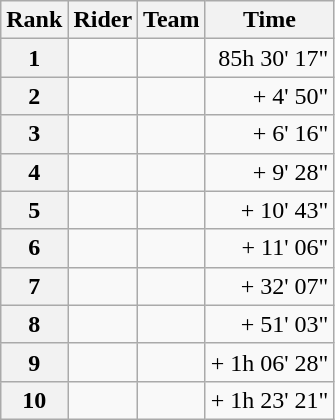<table class="wikitable" margin-bottom:0;">
<tr>
<th scope="col">Rank</th>
<th scope="col">Rider</th>
<th scope="col">Team</th>
<th scope="col">Time</th>
</tr>
<tr>
<th scope="row">1</th>
<td> </td>
<td></td>
<td align="right">85h 30' 17"</td>
</tr>
<tr>
<th scope="row">2</th>
<td></td>
<td></td>
<td align="right">+ 4' 50"</td>
</tr>
<tr>
<th scope="row">3</th>
<td></td>
<td></td>
<td align="right">+ 6' 16"</td>
</tr>
<tr>
<th scope="row">4</th>
<td></td>
<td></td>
<td align="right">+ 9' 28"</td>
</tr>
<tr>
<th scope="row">5</th>
<td></td>
<td></td>
<td align="right">+ 10' 43"</td>
</tr>
<tr>
<th scope="row">6</th>
<td></td>
<td></td>
<td align="right">+ 11' 06"</td>
</tr>
<tr>
<th scope="row">7</th>
<td></td>
<td></td>
<td align="right">+ 32' 07"</td>
</tr>
<tr>
<th scope="row">8</th>
<td></td>
<td></td>
<td align="right">+ 51' 03"</td>
</tr>
<tr>
<th scope="row">9</th>
<td></td>
<td></td>
<td align="right">+ 1h 06' 28"</td>
</tr>
<tr>
<th scope="row">10</th>
<td></td>
<td></td>
<td align="right">+ 1h 23' 21"</td>
</tr>
</table>
